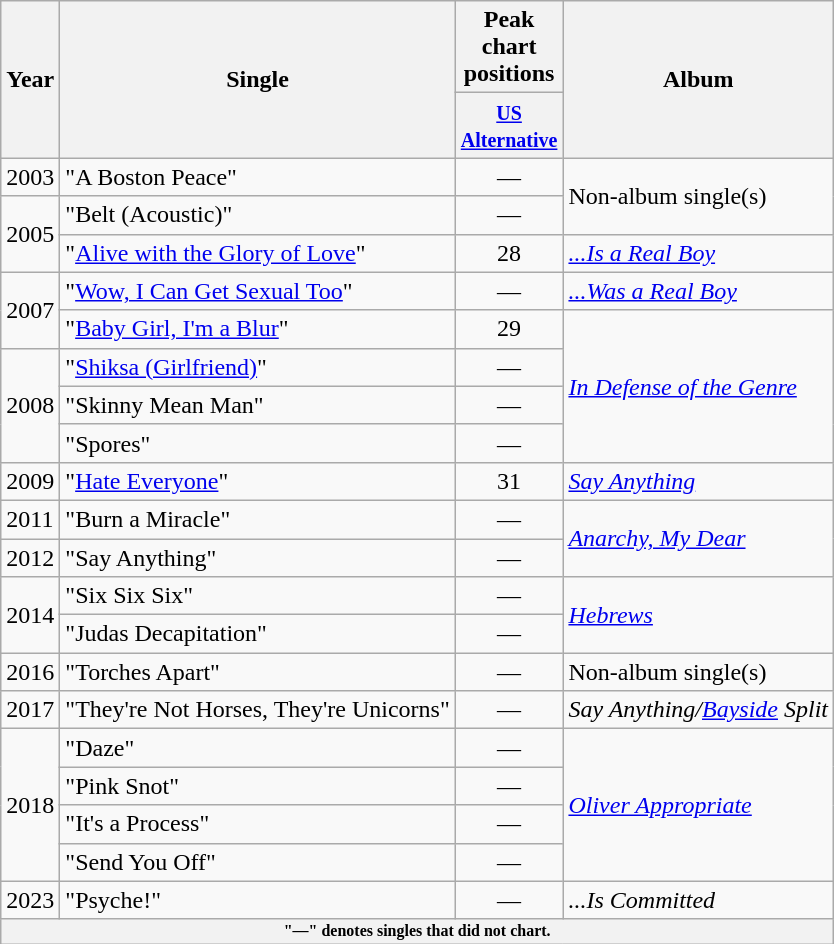<table class="wikitable">
<tr>
<th rowspan="2">Year</th>
<th rowspan="2">Single</th>
<th colspan="1">Peak chart positions</th>
<th rowspan="2">Album</th>
</tr>
<tr>
<th style="width:1em"><small><a href='#'>US Alternative</a><br></small></th>
</tr>
<tr>
<td>2003</td>
<td>"A Boston Peace"</td>
<td style="text-align:center;">—</td>
<td rowspan="2">Non-album single(s)</td>
</tr>
<tr>
<td rowspan="2">2005</td>
<td>"Belt (Acoustic)"</td>
<td style="text-align:center;">—</td>
</tr>
<tr>
<td>"<a href='#'>Alive with the Glory of Love</a>"</td>
<td style="text-align:center;">28</td>
<td><em><a href='#'>...Is a Real Boy</a></em></td>
</tr>
<tr>
<td rowspan="2">2007</td>
<td>"<a href='#'>Wow, I Can Get Sexual Too</a>"</td>
<td style="text-align:center;">—</td>
<td><em><a href='#'>...Was a Real Boy</a></em></td>
</tr>
<tr>
<td>"<a href='#'>Baby Girl, I'm a Blur</a>"</td>
<td style="text-align:center;">29</td>
<td rowspan="4"><em><a href='#'>In Defense of the Genre</a></em></td>
</tr>
<tr>
<td rowspan="3">2008</td>
<td>"<a href='#'>Shiksa (Girlfriend)</a>"</td>
<td style="text-align:center;">—</td>
</tr>
<tr>
<td>"Skinny Mean Man"</td>
<td style="text-align:center;">—</td>
</tr>
<tr>
<td>"Spores"</td>
<td style="text-align:center;">—</td>
</tr>
<tr>
<td>2009</td>
<td>"<a href='#'>Hate Everyone</a>"</td>
<td style="text-align:center;">31</td>
<td><em><a href='#'>Say Anything</a></em></td>
</tr>
<tr>
<td>2011</td>
<td>"Burn a Miracle"</td>
<td style="text-align:center;">—</td>
<td rowspan="2"><em><a href='#'>Anarchy, My Dear</a></em></td>
</tr>
<tr>
<td>2012</td>
<td>"Say Anything"</td>
<td style="text-align:center;">—</td>
</tr>
<tr>
<td rowspan="2">2014</td>
<td>"Six Six Six"</td>
<td style="text-align:center;">—</td>
<td rowspan="2"><em><a href='#'>Hebrews</a></em></td>
</tr>
<tr>
<td>"Judas Decapitation"</td>
<td style="text-align:center;">—</td>
</tr>
<tr>
<td>2016</td>
<td>"Torches Apart"</td>
<td style="text-align:center;">—</td>
<td>Non-album single(s)</td>
</tr>
<tr>
<td>2017</td>
<td>"They're Not Horses, They're Unicorns"</td>
<td style="text-align:center;">—</td>
<td><em>Say Anything/<a href='#'>Bayside</a> Split</em></td>
</tr>
<tr>
<td rowspan="4">2018</td>
<td>"Daze"</td>
<td style="text-align:center;">—</td>
<td rowspan="4"><em><a href='#'>Oliver Appropriate</a></em></td>
</tr>
<tr>
<td>"Pink Snot"</td>
<td style="text-align:center;">—</td>
</tr>
<tr>
<td>"It's a Process"</td>
<td style="text-align:center;">—</td>
</tr>
<tr>
<td>"Send You Off"</td>
<td style="text-align:center;">—</td>
</tr>
<tr>
<td>2023</td>
<td>"Psyche!"</td>
<td style="text-align:center;">—</td>
<td><em>...Is Committed</em></td>
</tr>
<tr>
<th colspan="7" style="font-size: 8pt">"—" denotes singles that did not chart.</th>
</tr>
</table>
